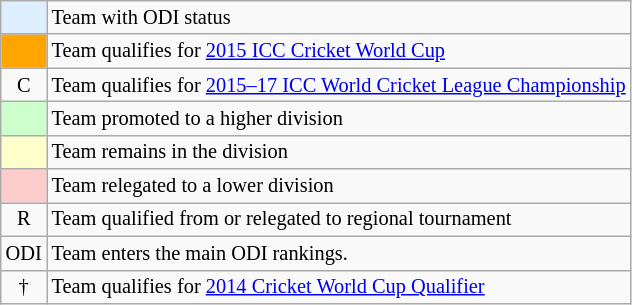<table class="wikitable" style="font-size:85%">
<tr>
<td style="background:#ddeeff;"></td>
<td>Team with ODI status</td>
</tr>
<tr>
<td style="background: orange;"></td>
<td>Team qualifies for <a href='#'>2015 ICC Cricket World Cup</a></td>
</tr>
<tr>
<td align="center">C</td>
<td>Team qualifies for <a href='#'>2015–17 ICC World Cricket League Championship</a></td>
</tr>
<tr>
<td style="background: #ccffcc;"></td>
<td>Team promoted to a higher division</td>
</tr>
<tr>
<td style="background: #ffffcc;"></td>
<td>Team remains in the division</td>
</tr>
<tr>
<td style="background: #ffcccc;"></td>
<td>Team relegated to a lower division</td>
</tr>
<tr>
<td align="center">R</td>
<td>Team qualified from or relegated to regional tournament</td>
</tr>
<tr>
<td align="center">ODI</td>
<td>Team enters the main ODI rankings.</td>
</tr>
<tr>
<td align="center">†</td>
<td>Team qualifies for <a href='#'>2014 Cricket World Cup Qualifier</a></td>
</tr>
</table>
